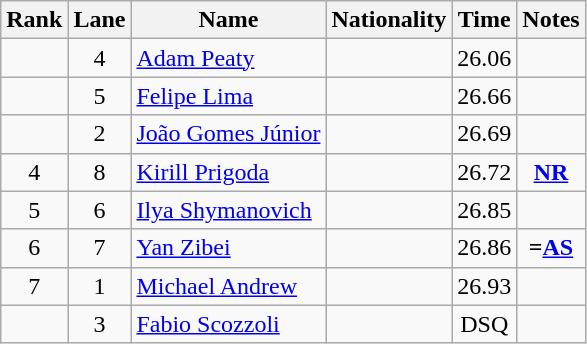<table class="wikitable sortable" style="text-align:center">
<tr>
<th>Rank</th>
<th>Lane</th>
<th>Name</th>
<th>Nationality</th>
<th>Time</th>
<th>Notes</th>
</tr>
<tr>
<td></td>
<td>4</td>
<td align=left><a href='#'>Adam Peaty</a></td>
<td align=left></td>
<td>26.06</td>
<td></td>
</tr>
<tr>
<td></td>
<td>5</td>
<td align=left><a href='#'>Felipe Lima</a></td>
<td align=left></td>
<td>26.66</td>
<td></td>
</tr>
<tr>
<td></td>
<td>2</td>
<td align=left><a href='#'>João Gomes Júnior</a></td>
<td align=left></td>
<td>26.69</td>
<td></td>
</tr>
<tr>
<td>4</td>
<td>8</td>
<td align=left><a href='#'>Kirill Prigoda</a></td>
<td align=left></td>
<td>26.72</td>
<td><strong><a href='#'>NR</a></strong></td>
</tr>
<tr>
<td>5</td>
<td>6</td>
<td align=left><a href='#'>Ilya Shymanovich</a></td>
<td align=left></td>
<td>26.85</td>
<td></td>
</tr>
<tr>
<td>6</td>
<td>7</td>
<td align=left><a href='#'>Yan Zibei</a></td>
<td align=left></td>
<td>26.86</td>
<td><strong>=<a href='#'>AS</a></strong></td>
</tr>
<tr>
<td>7</td>
<td>1</td>
<td align=left><a href='#'>Michael Andrew</a></td>
<td align=left></td>
<td>26.93</td>
<td></td>
</tr>
<tr>
<td></td>
<td>3</td>
<td align=left><a href='#'>Fabio Scozzoli</a></td>
<td align=left></td>
<td>DSQ</td>
<td></td>
</tr>
</table>
